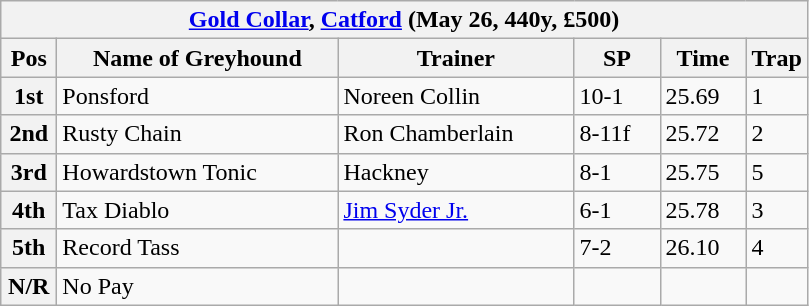<table class="wikitable">
<tr>
<th colspan="6"><a href='#'>Gold Collar</a>, <a href='#'>Catford</a> (May 26, 440y, £500)</th>
</tr>
<tr>
<th width=30>Pos</th>
<th width=180>Name of Greyhound</th>
<th width=150>Trainer</th>
<th width=50>SP</th>
<th width=50>Time</th>
<th width=30>Trap</th>
</tr>
<tr>
<th>1st</th>
<td>Ponsford</td>
<td>Noreen Collin</td>
<td>10-1</td>
<td>25.69</td>
<td>1</td>
</tr>
<tr>
<th>2nd</th>
<td>Rusty Chain</td>
<td>Ron Chamberlain</td>
<td>8-11f</td>
<td>25.72</td>
<td>2</td>
</tr>
<tr>
<th>3rd</th>
<td>Howardstown Tonic</td>
<td>Hackney</td>
<td>8-1</td>
<td>25.75</td>
<td>5</td>
</tr>
<tr>
<th>4th</th>
<td>Tax Diablo</td>
<td><a href='#'>Jim Syder Jr.</a></td>
<td>6-1</td>
<td>25.78</td>
<td>3</td>
</tr>
<tr>
<th>5th</th>
<td>Record Tass</td>
<td></td>
<td>7-2</td>
<td>26.10</td>
<td>4</td>
</tr>
<tr>
<th>N/R</th>
<td>No Pay</td>
<td></td>
<td></td>
<td></td>
<td></td>
</tr>
</table>
